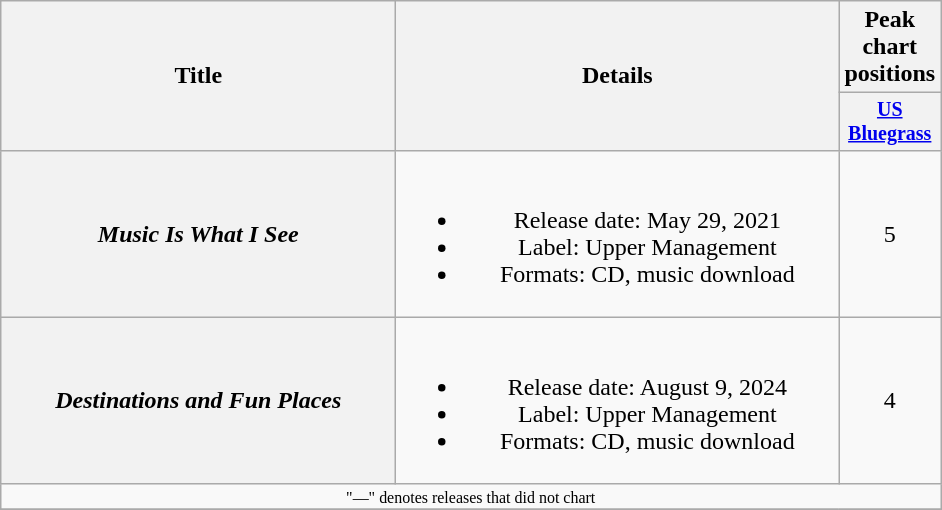<table class="wikitable plainrowheaders" style="text-align:center;">
<tr>
<th rowspan="2" style="width:16em;">Title</th>
<th rowspan="2" style="width:18em;">Details</th>
<th>Peak<br>chart<br>positions</th>
</tr>
<tr style="font-size:smaller;">
<th width="40"><a href='#'>US<br>Bluegrass</a><br></th>
</tr>
<tr>
<th scope="row"><em>Music Is What I See</em></th>
<td><br><ul><li>Release date: May 29, 2021</li><li>Label: Upper Management</li><li>Formats: CD, music download</li></ul></td>
<td>5</td>
</tr>
<tr>
<th scope="row"><em>Destinations and Fun Places</em></th>
<td><br><ul><li>Release date: August 9, 2024</li><li>Label: Upper Management</li><li>Formats: CD, music download</li></ul></td>
<td>4</td>
</tr>
<tr>
<td colspan="9" style="font-size:8pt">"—" denotes releases that did not chart</td>
</tr>
<tr>
</tr>
</table>
